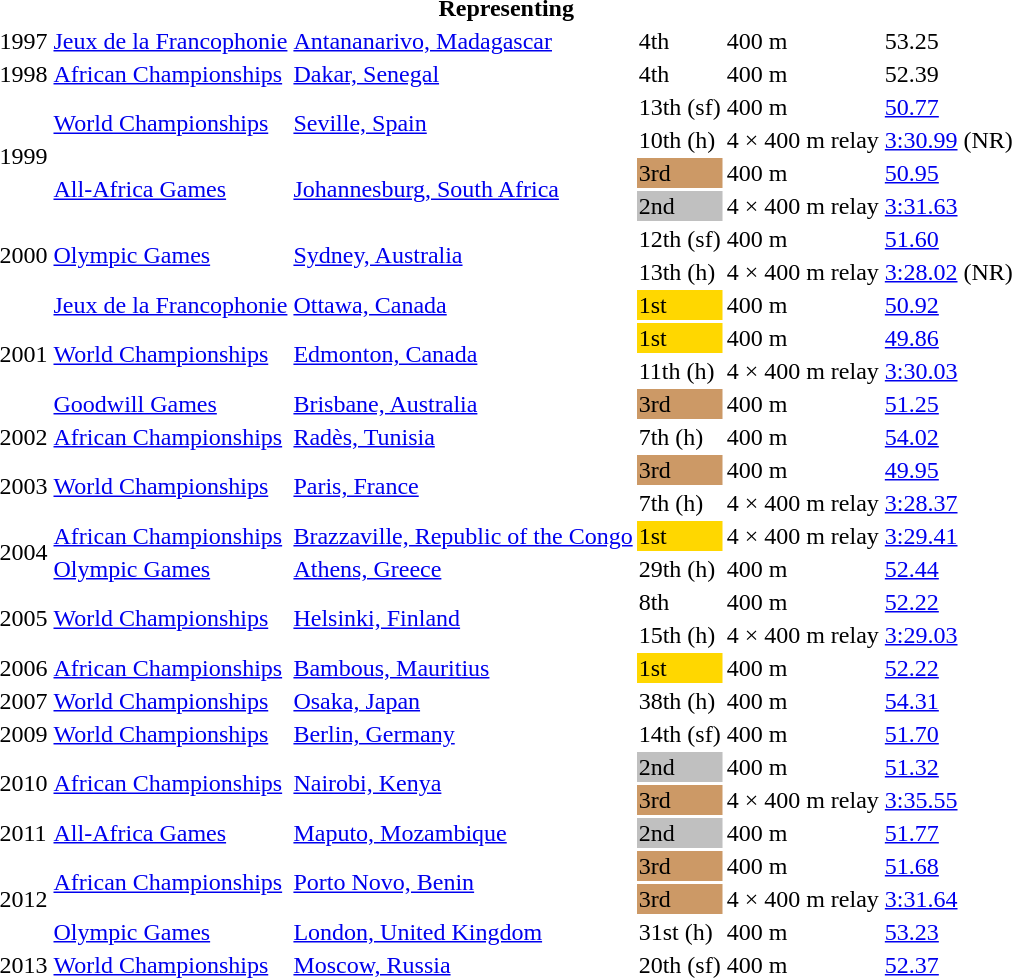<table>
<tr>
<th colspan="6">Representing </th>
</tr>
<tr>
<td>1997</td>
<td><a href='#'>Jeux de la Francophonie</a></td>
<td><a href='#'>Antananarivo, Madagascar</a></td>
<td>4th</td>
<td>400 m</td>
<td>53.25</td>
</tr>
<tr>
<td>1998</td>
<td><a href='#'>African Championships</a></td>
<td><a href='#'>Dakar, Senegal</a></td>
<td>4th</td>
<td>400 m</td>
<td>52.39</td>
</tr>
<tr>
<td rowspan=4>1999</td>
<td rowspan=2><a href='#'>World Championships</a></td>
<td rowspan=2><a href='#'>Seville, Spain</a></td>
<td>13th (sf)</td>
<td>400 m</td>
<td><a href='#'>50.77</a></td>
</tr>
<tr>
<td>10th (h)</td>
<td>4 × 400 m relay</td>
<td><a href='#'>3:30.99</a> (NR)</td>
</tr>
<tr>
<td rowspan=2><a href='#'>All-Africa Games</a></td>
<td rowspan=2><a href='#'>Johannesburg, South Africa</a></td>
<td bgcolor=cc9966>3rd</td>
<td>400 m</td>
<td><a href='#'>50.95</a></td>
</tr>
<tr>
<td bgcolor=silver>2nd</td>
<td>4 × 400 m relay</td>
<td><a href='#'>3:31.63</a></td>
</tr>
<tr>
<td rowspan=2>2000</td>
<td rowspan=2><a href='#'>Olympic Games</a></td>
<td rowspan=2><a href='#'>Sydney, Australia</a></td>
<td>12th (sf)</td>
<td>400 m</td>
<td><a href='#'>51.60</a></td>
</tr>
<tr>
<td>13th (h)</td>
<td>4 × 400 m relay</td>
<td><a href='#'>3:28.02</a> (NR)</td>
</tr>
<tr>
<td rowspan=4>2001</td>
<td><a href='#'>Jeux de la Francophonie</a></td>
<td><a href='#'>Ottawa, Canada</a></td>
<td bgcolor=gold>1st</td>
<td>400 m</td>
<td><a href='#'>50.92</a></td>
</tr>
<tr>
<td rowspan=2><a href='#'>World Championships</a></td>
<td rowspan=2><a href='#'>Edmonton, Canada</a></td>
<td bgcolor=gold>1st</td>
<td>400 m</td>
<td><a href='#'>49.86</a></td>
</tr>
<tr>
<td>11th (h)</td>
<td>4 × 400 m relay</td>
<td><a href='#'>3:30.03</a></td>
</tr>
<tr>
<td><a href='#'>Goodwill Games</a></td>
<td><a href='#'>Brisbane, Australia</a></td>
<td bgcolor=cc9966>3rd</td>
<td>400 m</td>
<td><a href='#'>51.25</a></td>
</tr>
<tr>
<td>2002</td>
<td><a href='#'>African Championships</a></td>
<td><a href='#'>Radès, Tunisia</a></td>
<td>7th (h)</td>
<td>400 m</td>
<td><a href='#'>54.02</a></td>
</tr>
<tr>
<td rowspan=2>2003</td>
<td rowspan=2><a href='#'>World Championships</a></td>
<td rowspan=2><a href='#'>Paris, France</a></td>
<td bgcolor=cc9966>3rd</td>
<td>400 m</td>
<td><a href='#'>49.95</a></td>
</tr>
<tr>
<td>7th (h)</td>
<td>4 × 400 m relay</td>
<td><a href='#'>3:28.37</a></td>
</tr>
<tr>
<td rowspan=2>2004</td>
<td><a href='#'>African Championships</a></td>
<td><a href='#'>Brazzaville, Republic of the Congo</a></td>
<td bgcolor=gold>1st</td>
<td>4 × 400 m relay</td>
<td><a href='#'>3:29.41</a></td>
</tr>
<tr>
<td><a href='#'>Olympic Games</a></td>
<td><a href='#'>Athens, Greece</a></td>
<td>29th (h)</td>
<td>400 m</td>
<td><a href='#'>52.44</a></td>
</tr>
<tr>
<td rowspan=2>2005</td>
<td rowspan=2><a href='#'>World Championships</a></td>
<td rowspan=2><a href='#'>Helsinki, Finland</a></td>
<td>8th</td>
<td>400 m</td>
<td><a href='#'>52.22</a></td>
</tr>
<tr>
<td>15th (h)</td>
<td>4 × 400 m relay</td>
<td><a href='#'>3:29.03</a></td>
</tr>
<tr>
<td>2006</td>
<td><a href='#'>African Championships</a></td>
<td><a href='#'>Bambous, Mauritius</a></td>
<td bgcolor=gold>1st</td>
<td>400 m</td>
<td><a href='#'>52.22</a></td>
</tr>
<tr>
<td>2007</td>
<td><a href='#'>World Championships</a></td>
<td><a href='#'>Osaka, Japan</a></td>
<td>38th (h)</td>
<td>400 m</td>
<td><a href='#'>54.31</a></td>
</tr>
<tr>
<td>2009</td>
<td><a href='#'>World Championships</a></td>
<td><a href='#'>Berlin, Germany</a></td>
<td>14th (sf)</td>
<td>400 m</td>
<td><a href='#'>51.70</a></td>
</tr>
<tr>
<td rowspan=2>2010</td>
<td rowspan=2><a href='#'>African Championships</a></td>
<td rowspan=2><a href='#'>Nairobi, Kenya</a></td>
<td bgcolor=silver>2nd</td>
<td>400 m</td>
<td><a href='#'>51.32</a></td>
</tr>
<tr>
<td bgcolor=cc9966>3rd</td>
<td>4 × 400 m relay</td>
<td><a href='#'>3:35.55</a></td>
</tr>
<tr>
<td>2011</td>
<td><a href='#'>All-Africa Games</a></td>
<td><a href='#'>Maputo, Mozambique</a></td>
<td bgcolor=silver>2nd</td>
<td>400 m</td>
<td><a href='#'>51.77</a></td>
</tr>
<tr>
<td rowspan=3>2012</td>
<td rowspan=2><a href='#'>African Championships</a></td>
<td rowspan=2><a href='#'>Porto Novo, Benin</a></td>
<td bgcolor=cc9966>3rd</td>
<td>400 m</td>
<td><a href='#'>51.68</a></td>
</tr>
<tr>
<td bgcolor=cc9966>3rd</td>
<td>4 × 400 m relay</td>
<td><a href='#'>3:31.64</a></td>
</tr>
<tr>
<td><a href='#'>Olympic Games</a></td>
<td><a href='#'>London, United Kingdom</a></td>
<td>31st (h)</td>
<td>400 m</td>
<td><a href='#'>53.23</a></td>
</tr>
<tr>
<td>2013</td>
<td><a href='#'>World Championships</a></td>
<td><a href='#'>Moscow, Russia</a></td>
<td>20th (sf)</td>
<td>400 m</td>
<td><a href='#'>52.37</a></td>
</tr>
</table>
